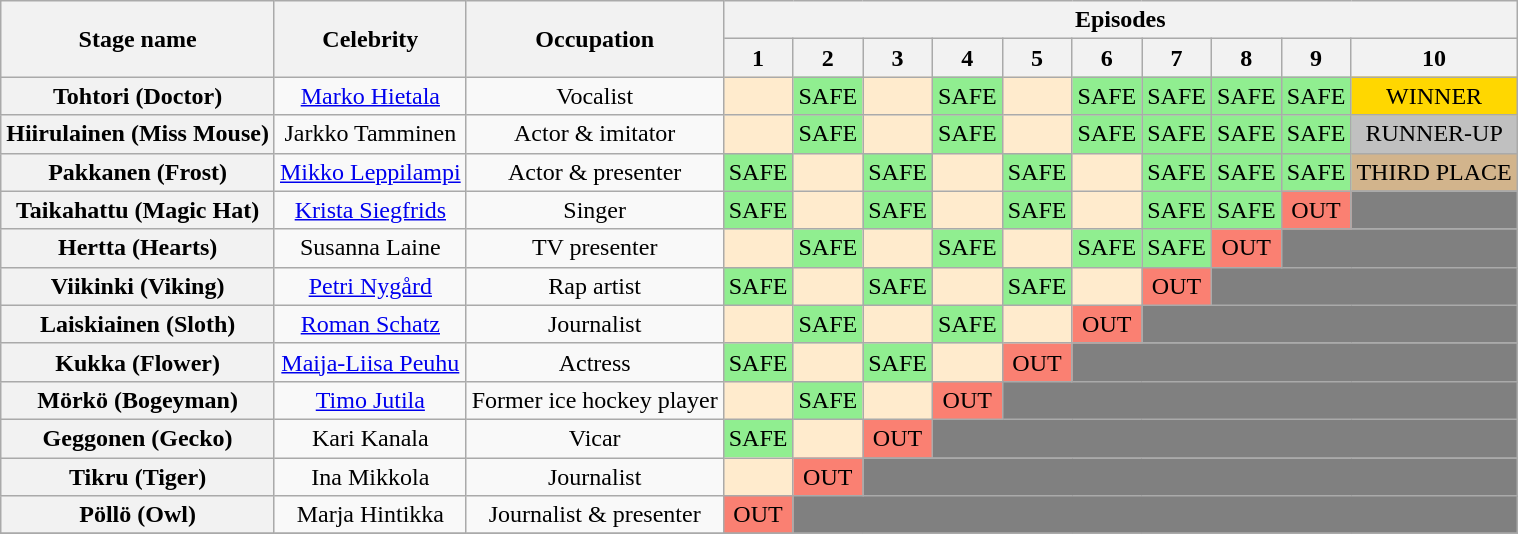<table class="wikitable" style="text-align:center; ">
<tr>
<th rowspan=2>Stage name</th>
<th rowspan=2>Celebrity</th>
<th rowspan=2>Occupation</th>
<th colspan="10">Episodes</th>
</tr>
<tr>
<th textalign=centre>1</th>
<th>2</th>
<th>3</th>
<th>4</th>
<th>5</th>
<th>6</th>
<th>7</th>
<th>8</th>
<th>9</th>
<th>10</th>
</tr>
<tr>
<th>Tohtori (Doctor)</th>
<td><a href='#'>Marko Hietala</a></td>
<td>Vocalist</td>
<td bgcolor="#FFEBCD"></td>
<td bgcolor=lightgreen>SAFE</td>
<td bgcolor="#FFEBCD"></td>
<td bgcolor=lightgreen>SAFE</td>
<td bgcolor="#FFEBCD"></td>
<td bgcolor=lightgreen>SAFE</td>
<td bgcolor=lightgreen>SAFE</td>
<td bgcolor=lightgreen>SAFE</td>
<td bgcolor=lightgreen>SAFE</td>
<td bgcolor=gold>WINNER</td>
</tr>
<tr>
<th>Hiirulainen (Miss Mouse)</th>
<td>Jarkko Tamminen</td>
<td>Actor & imitator</td>
<td bgcolor="#FFEBCD"></td>
<td bgcolor=lightgreen>SAFE</td>
<td bgcolor="#FFEBCD"></td>
<td bgcolor=lightgreen>SAFE</td>
<td bgcolor="#FFEBCD"></td>
<td bgcolor=lightgreen>SAFE</td>
<td bgcolor=lightgreen>SAFE</td>
<td bgcolor=lightgreen>SAFE</td>
<td bgcolor=lightgreen>SAFE</td>
<td bgcolor=silver>RUNNER-UP</td>
</tr>
<tr>
<th>Pakkanen (Frost)</th>
<td><a href='#'>Mikko Leppilampi</a></td>
<td>Actor & presenter</td>
<td bgcolor=lightgreen>SAFE</td>
<td bgcolor="#FFEBCD"></td>
<td bgcolor=lightgreen>SAFE</td>
<td bgcolor="#FFEBCD"></td>
<td bgcolor=lightgreen>SAFE</td>
<td bgcolor="#FFEBCD"></td>
<td bgcolor=lightgreen>SAFE</td>
<td bgcolor=lightgreen>SAFE</td>
<td bgcolor=lightgreen>SAFE</td>
<td bgcolor=tan>THIRD PLACE</td>
</tr>
<tr>
<th>Taikahattu (Magic Hat)</th>
<td><a href='#'>Krista Siegfrids</a></td>
<td>Singer</td>
<td bgcolor=lightgreen>SAFE</td>
<td bgcolor="#FFEBCD"></td>
<td bgcolor=lightgreen>SAFE</td>
<td bgcolor="#FFEBCD"></td>
<td bgcolor=lightgreen>SAFE</td>
<td bgcolor="#FFEBCD"></td>
<td bgcolor=lightgreen>SAFE</td>
<td bgcolor=lightgreen>SAFE</td>
<td bgcolor=salmon>OUT</td>
<td bgcolor=grey colspan="1"></td>
</tr>
<tr>
<th>Hertta (Hearts)</th>
<td>Susanna Laine</td>
<td>TV presenter</td>
<td bgcolor="#FFEBCD"></td>
<td bgcolor=lightgreen>SAFE</td>
<td bgcolor="#FFEBCD"></td>
<td bgcolor=lightgreen>SAFE</td>
<td bgcolor="#FFEBCD"></td>
<td bgcolor=lightgreen>SAFE</td>
<td bgcolor=lightgreen>SAFE</td>
<td bgcolor=salmon>OUT</td>
<td bgcolor=grey colspan="2"></td>
</tr>
<tr>
<th>Viikinki (Viking)</th>
<td><a href='#'>Petri Nygård</a></td>
<td>Rap artist</td>
<td bgcolor=lightgreen>SAFE</td>
<td bgcolor="#FFEBCD"></td>
<td bgcolor=lightgreen>SAFE</td>
<td bgcolor="#FFEBCD"></td>
<td bgcolor=lightgreen>SAFE</td>
<td bgcolor="#FFEBCD"></td>
<td bgcolor=salmon>OUT</td>
<td bgcolor=grey colspan="3"></td>
</tr>
<tr>
<th>Laiskiainen (Sloth)</th>
<td><a href='#'>Roman Schatz</a></td>
<td>Journalist</td>
<td bgcolor="#FFEBCD"></td>
<td bgcolor=lightgreen>SAFE</td>
<td bgcolor="#FFEBCD"></td>
<td bgcolor=lightgreen>SAFE</td>
<td bgcolor="#FFEBCD"></td>
<td bgcolor=salmon>OUT</td>
<td bgcolor=grey colspan="4"></td>
</tr>
<tr>
<th>Kukka (Flower)</th>
<td><a href='#'>Maija-Liisa Peuhu</a></td>
<td>Actress</td>
<td bgcolor=lightgreen>SAFE</td>
<td bgcolor="#FFEBCD"></td>
<td bgcolor=lightgreen>SAFE</td>
<td bgcolor="#FFEBCD"></td>
<td bgcolor=salmon>OUT</td>
<td bgcolor=grey colspan="5"></td>
</tr>
<tr>
<th>Mörkö (Bogeyman)</th>
<td><a href='#'>Timo Jutila</a></td>
<td>Former ice hockey player</td>
<td bgcolor="#FFEBCD"></td>
<td bgcolor=lightgreen>SAFE</td>
<td bgcolor="#FFEBCD"></td>
<td bgcolor=salmon>OUT</td>
<td bgcolor=grey colspan="6"></td>
</tr>
<tr>
<th>Geggonen (Gecko)</th>
<td>Kari Kanala</td>
<td>Vicar</td>
<td bgcolor=lightgreen>SAFE</td>
<td bgcolor="#FFEBCD"></td>
<td bgcolor=salmon>OUT</td>
<td bgcolor=grey colspan="7"></td>
</tr>
<tr>
<th>Tikru (Tiger)</th>
<td>Ina Mikkola</td>
<td>Journalist</td>
<td bgcolor="#FFEBCD"></td>
<td bgcolor=salmon>OUT</td>
<td bgcolor=grey colspan="8"></td>
</tr>
<tr>
<th>Pöllö (Owl)</th>
<td>Marja Hintikka</td>
<td>Journalist & presenter</td>
<td bgcolor=salmon>OUT</td>
<td bgcolor=grey colspan="9"></td>
</tr>
<tr>
</tr>
</table>
